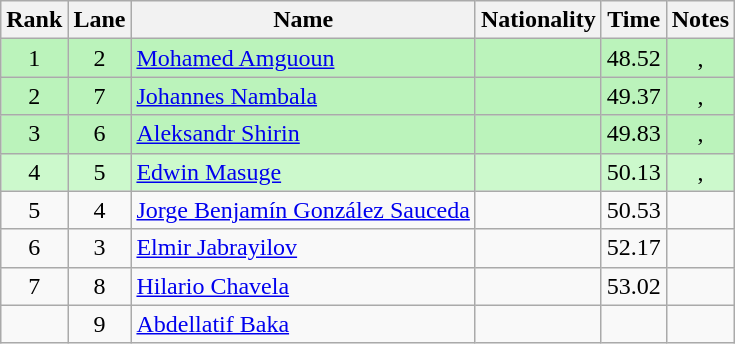<table class="wikitable sortable" style="text-align:center">
<tr>
<th>Rank</th>
<th>Lane</th>
<th>Name</th>
<th>Nationality</th>
<th>Time</th>
<th>Notes</th>
</tr>
<tr bgcolor=bbf3bb>
<td>1</td>
<td>2</td>
<td align="left"><a href='#'>Mohamed Amguoun</a></td>
<td align="left"></td>
<td>48.52</td>
<td>, </td>
</tr>
<tr bgcolor=bbf3bb>
<td>2</td>
<td>7</td>
<td align="left"><a href='#'>Johannes Nambala</a></td>
<td align="left"></td>
<td>49.37</td>
<td>, </td>
</tr>
<tr bgcolor=bbf3bb>
<td>3</td>
<td>6</td>
<td align="left"><a href='#'>Aleksandr Shirin</a></td>
<td align="left"></td>
<td>49.83</td>
<td>, </td>
</tr>
<tr bgcolor=ccf9cc>
<td>4</td>
<td>5</td>
<td align="left"><a href='#'>Edwin Masuge</a></td>
<td align="left"></td>
<td>50.13</td>
<td>, </td>
</tr>
<tr>
<td>5</td>
<td>4</td>
<td align="left"><a href='#'>Jorge Benjamín González Sauceda</a></td>
<td align="left"></td>
<td>50.53</td>
<td></td>
</tr>
<tr>
<td>6</td>
<td>3</td>
<td align="left"><a href='#'>Elmir Jabrayilov</a></td>
<td align="left"></td>
<td>52.17</td>
<td></td>
</tr>
<tr>
<td>7</td>
<td>8</td>
<td align="left"><a href='#'>Hilario Chavela</a></td>
<td align="left"></td>
<td>53.02</td>
<td></td>
</tr>
<tr>
<td></td>
<td>9</td>
<td align="left"><a href='#'>Abdellatif Baka</a></td>
<td align="left"></td>
<td></td>
<td></td>
</tr>
</table>
